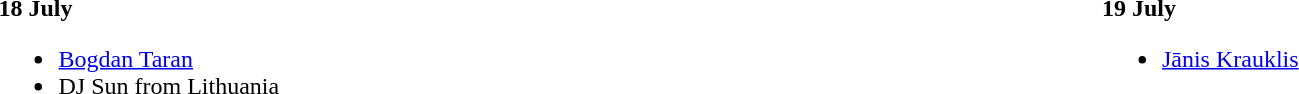<table border="0" cellpadding="4" cellspacing="3" width="100%">
<tr>
<td valign="top" width="*"><br><strong>18 July</strong><ul><li><a href='#'>Bogdan Taran</a></li><li>DJ Sun from Lithuania</li></ul></td>
<td valign="top" width="*"><br><strong>19 July</strong><ul><li><a href='#'>Jānis Krauklis</a></li></ul></td>
</tr>
</table>
